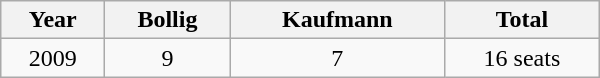<table class="wikitable" width="400">
<tr>
<th>Year</th>
<th>Bollig</th>
<th>Kaufmann</th>
<th>Total</th>
</tr>
<tr align="center">
<td>2009</td>
<td>9</td>
<td>7</td>
<td>16 seats</td>
</tr>
</table>
